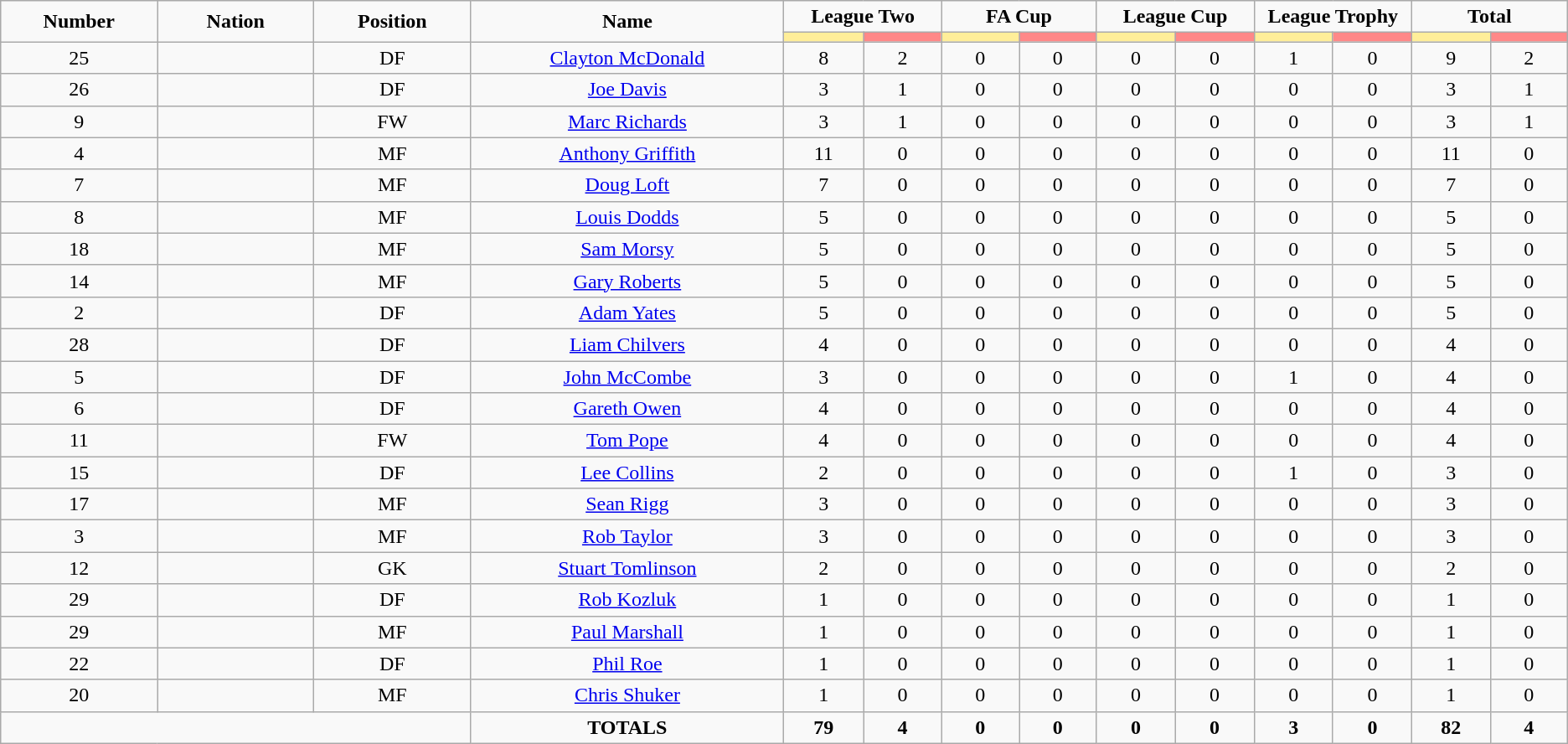<table class="wikitable" style="text-align:center;">
<tr style="text-align:center;">
<td rowspan="2"  style="width:10%; "><strong>Number</strong></td>
<td rowspan="2"  style="width:10%; "><strong>Nation</strong></td>
<td rowspan="2"  style="width:10%; "><strong>Position</strong></td>
<td rowspan="2"  style="width:20%; "><strong>Name</strong></td>
<td colspan="2"><strong>League Two</strong></td>
<td colspan="2"><strong>FA Cup</strong></td>
<td colspan="2"><strong>League Cup</strong></td>
<td colspan="2"><strong>League Trophy</strong></td>
<td colspan="2"><strong>Total</strong></td>
</tr>
<tr>
<th style="width:60px; background:#fe9;"></th>
<th style="width:60px; background:#ff8888;"></th>
<th style="width:60px; background:#fe9;"></th>
<th style="width:60px; background:#ff8888;"></th>
<th style="width:60px; background:#fe9;"></th>
<th style="width:60px; background:#ff8888;"></th>
<th style="width:60px; background:#fe9;"></th>
<th style="width:60px; background:#ff8888;"></th>
<th style="width:60px; background:#fe9;"></th>
<th style="width:60px; background:#ff8888;"></th>
</tr>
<tr>
<td>25</td>
<td></td>
<td>DF</td>
<td><a href='#'>Clayton McDonald</a></td>
<td>8</td>
<td>2</td>
<td>0</td>
<td>0</td>
<td>0</td>
<td>0</td>
<td>1</td>
<td>0</td>
<td>9</td>
<td>2</td>
</tr>
<tr>
<td>26</td>
<td></td>
<td>DF</td>
<td><a href='#'>Joe Davis</a></td>
<td>3</td>
<td>1</td>
<td>0</td>
<td>0</td>
<td>0</td>
<td>0</td>
<td>0</td>
<td>0</td>
<td>3</td>
<td>1</td>
</tr>
<tr>
<td>9</td>
<td></td>
<td>FW</td>
<td><a href='#'>Marc Richards</a></td>
<td>3</td>
<td>1</td>
<td>0</td>
<td>0</td>
<td>0</td>
<td>0</td>
<td>0</td>
<td>0</td>
<td>3</td>
<td>1</td>
</tr>
<tr>
<td>4</td>
<td></td>
<td>MF</td>
<td><a href='#'>Anthony Griffith</a></td>
<td>11</td>
<td>0</td>
<td>0</td>
<td>0</td>
<td>0</td>
<td>0</td>
<td>0</td>
<td>0</td>
<td>11</td>
<td>0</td>
</tr>
<tr>
<td>7</td>
<td></td>
<td>MF</td>
<td><a href='#'>Doug Loft</a></td>
<td>7</td>
<td>0</td>
<td>0</td>
<td>0</td>
<td>0</td>
<td>0</td>
<td>0</td>
<td>0</td>
<td>7</td>
<td>0</td>
</tr>
<tr>
<td>8</td>
<td></td>
<td>MF</td>
<td><a href='#'>Louis Dodds</a></td>
<td>5</td>
<td>0</td>
<td>0</td>
<td>0</td>
<td>0</td>
<td>0</td>
<td>0</td>
<td>0</td>
<td>5</td>
<td>0</td>
</tr>
<tr>
<td>18</td>
<td></td>
<td>MF</td>
<td><a href='#'>Sam Morsy</a></td>
<td>5</td>
<td>0</td>
<td>0</td>
<td>0</td>
<td>0</td>
<td>0</td>
<td>0</td>
<td>0</td>
<td>5</td>
<td>0</td>
</tr>
<tr>
<td>14</td>
<td></td>
<td>MF</td>
<td><a href='#'>Gary Roberts</a></td>
<td>5</td>
<td>0</td>
<td>0</td>
<td>0</td>
<td>0</td>
<td>0</td>
<td>0</td>
<td>0</td>
<td>5</td>
<td>0</td>
</tr>
<tr>
<td>2</td>
<td></td>
<td>DF</td>
<td><a href='#'>Adam Yates</a></td>
<td>5</td>
<td>0</td>
<td>0</td>
<td>0</td>
<td>0</td>
<td>0</td>
<td>0</td>
<td>0</td>
<td>5</td>
<td>0</td>
</tr>
<tr>
<td>28</td>
<td></td>
<td>DF</td>
<td><a href='#'>Liam Chilvers</a></td>
<td>4</td>
<td>0</td>
<td>0</td>
<td>0</td>
<td>0</td>
<td>0</td>
<td>0</td>
<td>0</td>
<td>4</td>
<td>0</td>
</tr>
<tr>
<td>5</td>
<td></td>
<td>DF</td>
<td><a href='#'>John McCombe</a></td>
<td>3</td>
<td>0</td>
<td>0</td>
<td>0</td>
<td>0</td>
<td>0</td>
<td>1</td>
<td>0</td>
<td>4</td>
<td>0</td>
</tr>
<tr>
<td>6</td>
<td></td>
<td>DF</td>
<td><a href='#'>Gareth Owen</a></td>
<td>4</td>
<td>0</td>
<td>0</td>
<td>0</td>
<td>0</td>
<td>0</td>
<td>0</td>
<td>0</td>
<td>4</td>
<td>0</td>
</tr>
<tr>
<td>11</td>
<td></td>
<td>FW</td>
<td><a href='#'>Tom Pope</a></td>
<td>4</td>
<td>0</td>
<td>0</td>
<td>0</td>
<td>0</td>
<td>0</td>
<td>0</td>
<td>0</td>
<td>4</td>
<td>0</td>
</tr>
<tr>
<td>15</td>
<td></td>
<td>DF</td>
<td><a href='#'>Lee Collins</a></td>
<td>2</td>
<td>0</td>
<td>0</td>
<td>0</td>
<td>0</td>
<td>0</td>
<td>1</td>
<td>0</td>
<td>3</td>
<td>0</td>
</tr>
<tr>
<td>17</td>
<td></td>
<td>MF</td>
<td><a href='#'>Sean Rigg</a></td>
<td>3</td>
<td>0</td>
<td>0</td>
<td>0</td>
<td>0</td>
<td>0</td>
<td>0</td>
<td>0</td>
<td>3</td>
<td>0</td>
</tr>
<tr>
<td>3</td>
<td></td>
<td>MF</td>
<td><a href='#'>Rob Taylor</a></td>
<td>3</td>
<td>0</td>
<td>0</td>
<td>0</td>
<td>0</td>
<td>0</td>
<td>0</td>
<td>0</td>
<td>3</td>
<td>0</td>
</tr>
<tr>
<td>12</td>
<td></td>
<td>GK</td>
<td><a href='#'>Stuart Tomlinson</a></td>
<td>2</td>
<td>0</td>
<td>0</td>
<td>0</td>
<td>0</td>
<td>0</td>
<td>0</td>
<td>0</td>
<td>2</td>
<td>0</td>
</tr>
<tr>
<td>29</td>
<td></td>
<td>DF</td>
<td><a href='#'>Rob Kozluk</a></td>
<td>1</td>
<td>0</td>
<td>0</td>
<td>0</td>
<td>0</td>
<td>0</td>
<td>0</td>
<td>0</td>
<td>1</td>
<td>0</td>
</tr>
<tr>
<td>29</td>
<td></td>
<td>MF</td>
<td><a href='#'>Paul Marshall</a></td>
<td>1</td>
<td>0</td>
<td>0</td>
<td>0</td>
<td>0</td>
<td>0</td>
<td>0</td>
<td>0</td>
<td>1</td>
<td>0</td>
</tr>
<tr>
<td>22</td>
<td></td>
<td>DF</td>
<td><a href='#'>Phil Roe</a></td>
<td>1</td>
<td>0</td>
<td>0</td>
<td>0</td>
<td>0</td>
<td>0</td>
<td>0</td>
<td>0</td>
<td>1</td>
<td>0</td>
</tr>
<tr>
<td>20</td>
<td></td>
<td>MF</td>
<td><a href='#'>Chris Shuker</a></td>
<td>1</td>
<td>0</td>
<td>0</td>
<td>0</td>
<td>0</td>
<td>0</td>
<td>0</td>
<td>0</td>
<td>1</td>
<td>0</td>
</tr>
<tr>
<td colspan="3"></td>
<td><strong>TOTALS</strong></td>
<td><strong>79</strong></td>
<td><strong>4</strong></td>
<td><strong>0</strong></td>
<td><strong>0</strong></td>
<td><strong>0</strong></td>
<td><strong>0</strong></td>
<td><strong>3</strong></td>
<td><strong>0</strong></td>
<td><strong>82</strong></td>
<td><strong>4</strong></td>
</tr>
</table>
